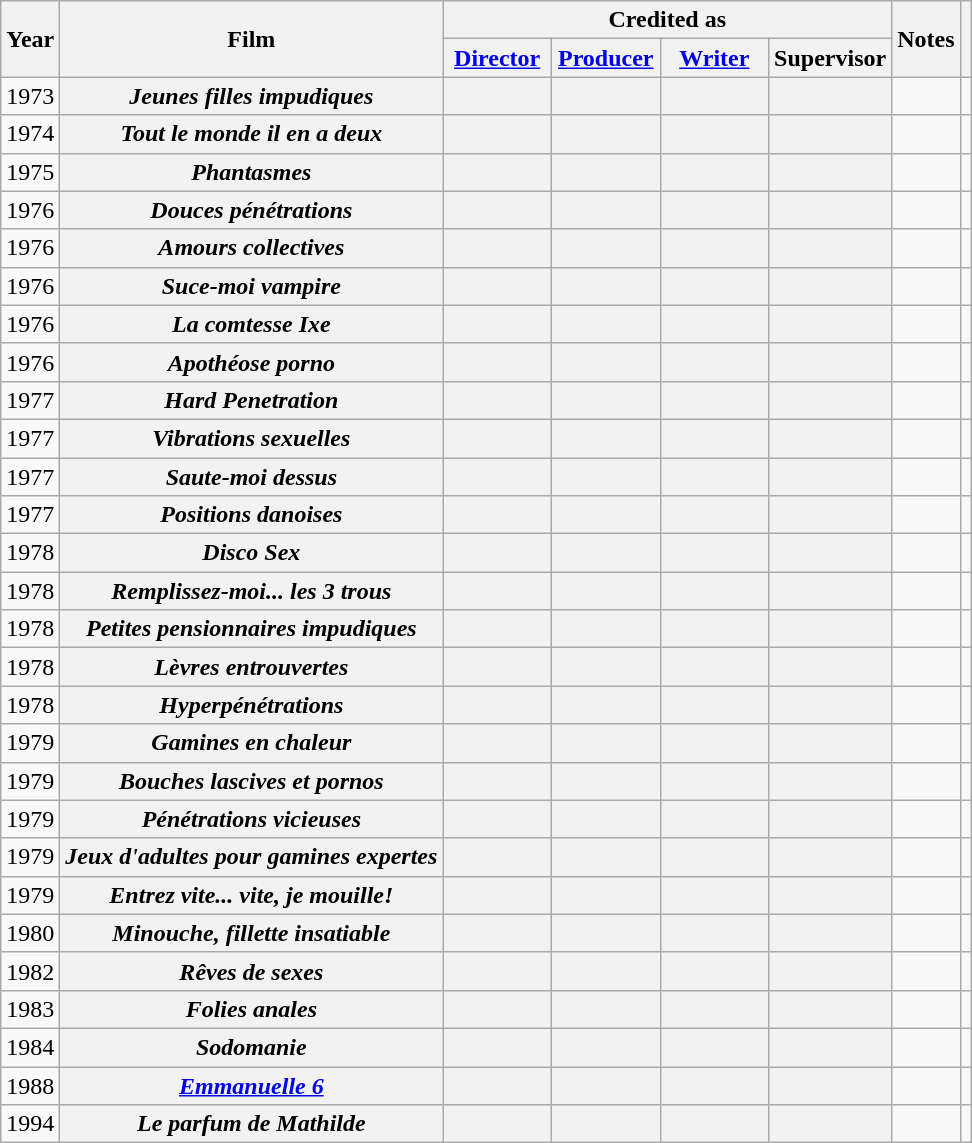<table class="wikitable plainrowheaders">
<tr>
<th scope="col" rowspan="2">Year</th>
<th rowspan="2" scope="col">Film</th>
<th scope="col" colspan="4">Credited as</th>
<th scope="col" rowspan="2" class="unsortable">Notes</th>
<th scope="col" rowspan="2" class="unsortable"></th>
</tr>
<tr>
<th width="65"><a href='#'>Director</a></th>
<th width="65"><a href='#'>Producer</a></th>
<th width="65"><a href='#'>Writer</a></th>
<th width="65">Supervisor</th>
</tr>
<tr>
<td>1973</td>
<th scope="row"><em>Jeunes filles impudiques</em></th>
<th></th>
<th></th>
<th></th>
<th></th>
<td align="center"></td>
<td align="center"></td>
</tr>
<tr>
<td>1974</td>
<th scope="row"><em>Tout le monde il en a deux</em></th>
<th></th>
<th></th>
<th></th>
<th></th>
<td align="center"></td>
<td align="center"></td>
</tr>
<tr>
<td>1975</td>
<th scope="row"><em>Phantasmes</em></th>
<th></th>
<th></th>
<th></th>
<th></th>
<td align="center"></td>
<td align="center"></td>
</tr>
<tr>
<td>1976</td>
<th scope="row"><em>Douces pénétrations</em></th>
<th></th>
<th></th>
<th></th>
<th></th>
<td align="center"></td>
<td align="center"></td>
</tr>
<tr>
<td>1976</td>
<th scope="row"><em>Amours collectives</em></th>
<th></th>
<th></th>
<th></th>
<th></th>
<td align="center"></td>
<td align="center"></td>
</tr>
<tr>
<td>1976</td>
<th scope="row"><em>Suce-moi vampire</em></th>
<th></th>
<th></th>
<th></th>
<th></th>
<td align="center"></td>
<td align="center"></td>
</tr>
<tr>
<td>1976</td>
<th scope="row"><em>La comtesse Ixe</em></th>
<th></th>
<th></th>
<th></th>
<th></th>
<td align="center"></td>
<td align="center"></td>
</tr>
<tr>
<td>1976</td>
<th scope="row"><em>Apothéose porno</em></th>
<th></th>
<th></th>
<th></th>
<th></th>
<td align="center"></td>
<td align="center"></td>
</tr>
<tr>
<td>1977</td>
<th scope="row"><em>Hard Penetration</em></th>
<th></th>
<th></th>
<th></th>
<th></th>
<td align="center"></td>
<td align="center"></td>
</tr>
<tr>
<td>1977</td>
<th scope="row"><em>Vibrations sexuelles</em></th>
<th></th>
<th></th>
<th></th>
<th></th>
<td align="center"></td>
<td align="center"></td>
</tr>
<tr>
<td>1977</td>
<th scope="row"><em>Saute-moi dessus</em></th>
<th></th>
<th></th>
<th></th>
<th></th>
<td align="center"></td>
<td align="center"></td>
</tr>
<tr>
<td>1977</td>
<th scope="row"><em>Positions danoises</em></th>
<th></th>
<th></th>
<th></th>
<th></th>
<td align="center"></td>
<td align="center"></td>
</tr>
<tr>
<td>1978</td>
<th scope="row"><em>Disco Sex</em></th>
<th></th>
<th></th>
<th></th>
<th></th>
<td align="center"></td>
<td align="center"></td>
</tr>
<tr>
<td>1978</td>
<th scope="row"><em>Remplissez-moi... les 3 trous</em></th>
<th></th>
<th></th>
<th></th>
<th></th>
<td align="center"></td>
<td align="center"></td>
</tr>
<tr>
<td>1978</td>
<th scope="row"><em>Petites pensionnaires impudiques</em></th>
<th></th>
<th></th>
<th></th>
<th></th>
<td align="center"></td>
<td align="center"></td>
</tr>
<tr>
<td>1978</td>
<th scope="row"><em>Lèvres entrouvertes</em></th>
<th></th>
<th></th>
<th></th>
<th></th>
<td align="center"></td>
<td align="center"></td>
</tr>
<tr>
<td>1978</td>
<th scope="row"><em>Hyperpénétrations</em></th>
<th></th>
<th></th>
<th></th>
<th></th>
<td align="center"></td>
<td align="center"></td>
</tr>
<tr>
<td>1979</td>
<th scope="row"><em>Gamines en chaleur</em></th>
<th></th>
<th></th>
<th></th>
<th></th>
<td align="center"></td>
<td align="center"></td>
</tr>
<tr>
<td>1979</td>
<th scope="row"><em>Bouches lascives et pornos</em></th>
<th></th>
<th></th>
<th></th>
<th></th>
<td align="center"></td>
<td align="center"></td>
</tr>
<tr>
<td>1979</td>
<th scope="row"><em>Pénétrations vicieuses</em></th>
<th></th>
<th></th>
<th></th>
<th></th>
<td align="center"></td>
<td align="center"></td>
</tr>
<tr>
<td>1979</td>
<th scope="row"><em>Jeux d'adultes pour gamines expertes</em></th>
<th></th>
<th></th>
<th></th>
<th></th>
<td align="center"></td>
<td align="center"></td>
</tr>
<tr>
<td>1979</td>
<th scope="row"><em>Entrez vite... vite, je mouille!</em></th>
<th></th>
<th></th>
<th></th>
<th></th>
<td align="center"></td>
<td align="center"></td>
</tr>
<tr>
<td>1980</td>
<th scope="row"><em>Minouche, fillette insatiable</em></th>
<th></th>
<th></th>
<th></th>
<th></th>
<td align="center"></td>
<td align="center"></td>
</tr>
<tr>
<td>1982</td>
<th scope="row"><em>Rêves de sexes</em></th>
<th></th>
<th></th>
<th></th>
<th></th>
<td align="center"></td>
<td align="center"></td>
</tr>
<tr>
<td>1983</td>
<th scope="row"><em>Folies anales</em></th>
<th></th>
<th></th>
<th></th>
<th></th>
<td align="center"></td>
<td align="center"></td>
</tr>
<tr>
<td>1984</td>
<th scope="row"><em>Sodomanie</em></th>
<th></th>
<th></th>
<th></th>
<th></th>
<td align="center"></td>
<td align="center"></td>
</tr>
<tr>
<td>1988</td>
<th scope="row"><em><a href='#'>Emmanuelle 6</a></em></th>
<th></th>
<th></th>
<th></th>
<th></th>
<td align="center"></td>
<td align="center"></td>
</tr>
<tr>
<td>1994</td>
<th scope="row"><em>Le parfum de Mathilde</em> </th>
<th></th>
<th></th>
<th></th>
<th></th>
<td align="center"></td>
<td align="center"></td>
</tr>
</table>
